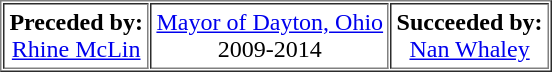<table border="1" align="center" cellspacing="1" cellpadding="3">
<tr>
<td align="center"><strong>Preceded by:</strong><br><a href='#'>Rhine McLin</a></td>
<td align="center"><a href='#'>Mayor of Dayton, Ohio</a><br>2009-2014</td>
<td align="center"><strong>Succeeded by:</strong><br><a href='#'>Nan Whaley</a></td>
</tr>
</table>
